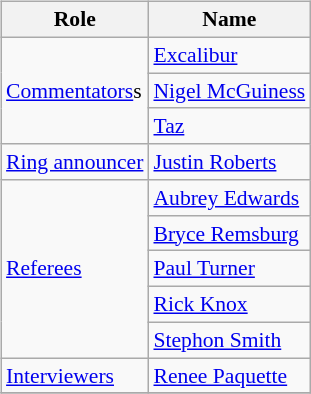<table class=wikitable style="font-size:90%; margin: 0.5em 0 0.5em 1em; float: right; clear: right;">
<tr>
<th>Role</th>
<th>Name</th>
</tr>
<tr>
<td rowspan=3><a href='#'>Commentators</a>s</td>
<td><a href='#'>Excalibur</a></td>
</tr>
<tr>
<td><a href='#'>Nigel McGuiness</a></td>
</tr>
<tr>
<td><a href='#'>Taz</a></td>
</tr>
<tr>
<td><a href='#'>Ring announcer</a></td>
<td><a href='#'>Justin Roberts</a></td>
</tr>
<tr>
<td rowspan=5><a href='#'>Referees</a></td>
<td><a href='#'>Aubrey Edwards</a></td>
</tr>
<tr>
<td><a href='#'>Bryce Remsburg</a></td>
</tr>
<tr>
<td><a href='#'>Paul Turner</a></td>
</tr>
<tr>
<td><a href='#'>Rick Knox</a></td>
</tr>
<tr>
<td><a href='#'>Stephon Smith</a></td>
</tr>
<tr>
<td rowspan=1><a href='#'>Interviewers</a></td>
<td><a href='#'>Renee Paquette</a></td>
</tr>
<tr>
</tr>
</table>
